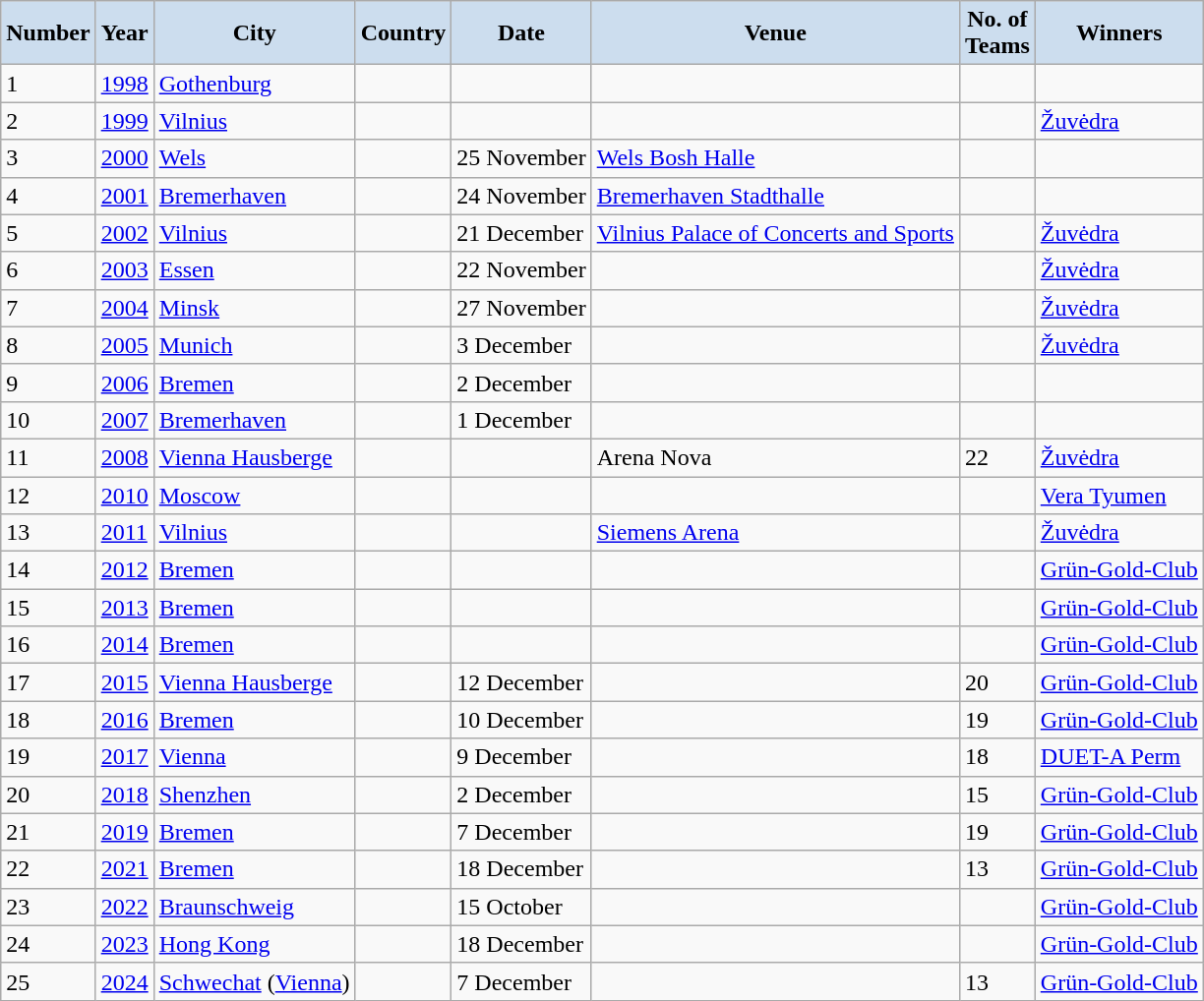<table class="wikitable" align="center">
<tr>
<th style="background-color: #CCDDEE;">Number</th>
<th style="background-color: #CCDDEE;">Year</th>
<th style="background-color: #CCDDEE;">City</th>
<th style="background-color: #CCDDEE;">Country</th>
<th style="background-color: #CCDDEE;">Date</th>
<th style="background-color: #CCDDEE;">Venue</th>
<th style="background-color: #CCDDEE;">No. of<br>Teams</th>
<th style="background-color: #CCDDEE;">Winners</th>
</tr>
<tr>
<td>1</td>
<td><a href='#'>1998</a></td>
<td><a href='#'>Gothenburg</a></td>
<td></td>
<td></td>
<td></td>
<td></td>
<td></td>
</tr>
<tr>
<td>2</td>
<td><a href='#'>1999</a></td>
<td><a href='#'>Vilnius</a></td>
<td></td>
<td></td>
<td></td>
<td></td>
<td> <a href='#'>Žuvėdra</a></td>
</tr>
<tr>
<td>3</td>
<td><a href='#'>2000</a></td>
<td><a href='#'>Wels</a></td>
<td></td>
<td>25 November</td>
<td><a href='#'>Wels Bosh Halle</a></td>
<td></td>
<td></td>
</tr>
<tr>
<td>4</td>
<td><a href='#'>2001</a></td>
<td><a href='#'>Bremerhaven</a></td>
<td></td>
<td>24 November</td>
<td><a href='#'>Bremerhaven Stadthalle</a></td>
<td></td>
<td></td>
</tr>
<tr>
<td>5</td>
<td><a href='#'>2002</a></td>
<td><a href='#'>Vilnius</a></td>
<td></td>
<td>21 December</td>
<td><a href='#'>Vilnius Palace of Concerts and Sports</a></td>
<td></td>
<td> <a href='#'>Žuvėdra</a></td>
</tr>
<tr>
<td>6</td>
<td><a href='#'>2003</a></td>
<td><a href='#'>Essen</a></td>
<td></td>
<td>22 November</td>
<td></td>
<td></td>
<td> <a href='#'>Žuvėdra</a></td>
</tr>
<tr>
<td>7</td>
<td><a href='#'>2004</a></td>
<td><a href='#'>Minsk</a></td>
<td></td>
<td>27 November</td>
<td></td>
<td></td>
<td> <a href='#'>Žuvėdra</a></td>
</tr>
<tr>
<td>8</td>
<td><a href='#'>2005</a></td>
<td><a href='#'>Munich</a></td>
<td></td>
<td>3 December</td>
<td></td>
<td></td>
<td> <a href='#'>Žuvėdra</a></td>
</tr>
<tr>
<td>9</td>
<td><a href='#'>2006</a></td>
<td><a href='#'>Bremen</a></td>
<td></td>
<td>2 December</td>
<td></td>
<td></td>
<td></td>
</tr>
<tr>
<td>10</td>
<td><a href='#'>2007</a></td>
<td><a href='#'>Bremerhaven</a></td>
<td></td>
<td>1 December</td>
<td></td>
<td></td>
<td></td>
</tr>
<tr>
<td>11</td>
<td><a href='#'>2008</a></td>
<td><a href='#'>Vienna Hausberge</a></td>
<td></td>
<td></td>
<td>Arena Nova</td>
<td>22</td>
<td> <a href='#'>Žuvėdra</a></td>
</tr>
<tr>
<td>12</td>
<td><a href='#'>2010</a></td>
<td><a href='#'>Moscow</a></td>
<td></td>
<td></td>
<td></td>
<td></td>
<td> <a href='#'>Vera Tyumen</a></td>
</tr>
<tr>
<td>13</td>
<td><a href='#'>2011</a></td>
<td><a href='#'>Vilnius</a></td>
<td></td>
<td></td>
<td><a href='#'>Siemens Arena</a></td>
<td></td>
<td> <a href='#'>Žuvėdra</a></td>
</tr>
<tr>
<td>14</td>
<td><a href='#'>2012</a></td>
<td><a href='#'>Bremen</a></td>
<td></td>
<td></td>
<td></td>
<td></td>
<td> <a href='#'>Grün-Gold-Club</a></td>
</tr>
<tr>
<td>15</td>
<td><a href='#'>2013</a></td>
<td><a href='#'>Bremen</a></td>
<td></td>
<td></td>
<td></td>
<td></td>
<td> <a href='#'>Grün-Gold-Club</a></td>
</tr>
<tr>
<td>16</td>
<td><a href='#'>2014</a></td>
<td><a href='#'>Bremen</a></td>
<td></td>
<td></td>
<td></td>
<td></td>
<td> <a href='#'>Grün-Gold-Club</a></td>
</tr>
<tr>
<td>17</td>
<td><a href='#'>2015</a></td>
<td><a href='#'>Vienna Hausberge</a></td>
<td></td>
<td>12 December</td>
<td></td>
<td>20</td>
<td> <a href='#'>Grün-Gold-Club</a></td>
</tr>
<tr>
<td>18</td>
<td><a href='#'>2016</a></td>
<td><a href='#'>Bremen</a></td>
<td></td>
<td>10 December</td>
<td></td>
<td>19</td>
<td> <a href='#'>Grün-Gold-Club</a></td>
</tr>
<tr>
<td>19</td>
<td><a href='#'>2017</a></td>
<td><a href='#'>Vienna</a></td>
<td></td>
<td>9 December</td>
<td></td>
<td>18</td>
<td> <a href='#'>DUET-A Perm</a></td>
</tr>
<tr>
<td>20</td>
<td><a href='#'>2018</a></td>
<td><a href='#'>Shenzhen</a></td>
<td></td>
<td>2 December</td>
<td></td>
<td>15</td>
<td> <a href='#'>Grün-Gold-Club</a></td>
</tr>
<tr>
<td>21</td>
<td><a href='#'>2019</a></td>
<td><a href='#'>Bremen</a></td>
<td></td>
<td>7 December</td>
<td></td>
<td>19</td>
<td> <a href='#'>Grün-Gold-Club</a></td>
</tr>
<tr>
<td>22</td>
<td><a href='#'>2021</a></td>
<td><a href='#'>Bremen</a></td>
<td></td>
<td>18 December</td>
<td></td>
<td>13</td>
<td> <a href='#'>Grün-Gold-Club</a></td>
</tr>
<tr>
<td>23</td>
<td><a href='#'>2022</a></td>
<td><a href='#'>Braunschweig</a></td>
<td></td>
<td>15 October</td>
<td></td>
<td></td>
<td> <a href='#'>Grün-Gold-Club</a></td>
</tr>
<tr>
<td>24</td>
<td><a href='#'>2023</a></td>
<td><a href='#'>Hong Kong</a></td>
<td></td>
<td>18 December</td>
<td></td>
<td></td>
<td> <a href='#'>Grün-Gold-Club</a></td>
</tr>
<tr>
<td>25</td>
<td><a href='#'>2024</a></td>
<td><a href='#'>Schwechat</a> (<a href='#'>Vienna</a>)</td>
<td></td>
<td>7 December</td>
<td></td>
<td>13</td>
<td> <a href='#'>Grün-Gold-Club</a></td>
</tr>
</table>
